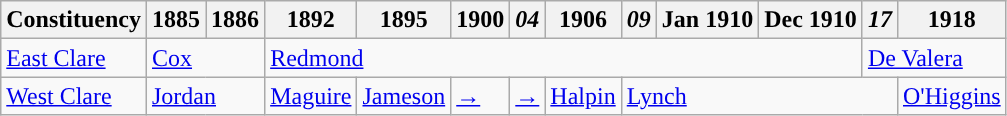<table class="wikitable">
<tr>
<th>Constituency</th>
<th>1885</th>
<th>1886</th>
<th>1892</th>
<th>1895</th>
<th>1900</th>
<th><em>04</em></th>
<th>1906</th>
<th><em>09</em></th>
<th>Jan 1910</th>
<th>Dec 1910</th>
<th><em>17</em></th>
<th>1918</th>
</tr>
<tr>
<td><a href='#'>East Clare</a></td>
<td colspan="2"><a href='#'>Cox</a></td>
<td colspan="8"><a href='#'>Redmond</a></td>
<td colspan="2"><a href='#'>De Valera</a></td>
</tr>
<tr>
<td><a href='#'>West Clare</a></td>
<td colspan="2"><a href='#'>Jordan</a></td>
<td><a href='#'>Maguire</a></td>
<td><a href='#'>Jameson</a></td>
<td><a href='#'>→</a></td>
<td><a href='#'>→</a></td>
<td><a href='#'>Halpin</a></td>
<td colspan="4"><a href='#'>Lynch</a></td>
<td><a href='#'>O'Higgins</a></td>
</tr>
</table>
